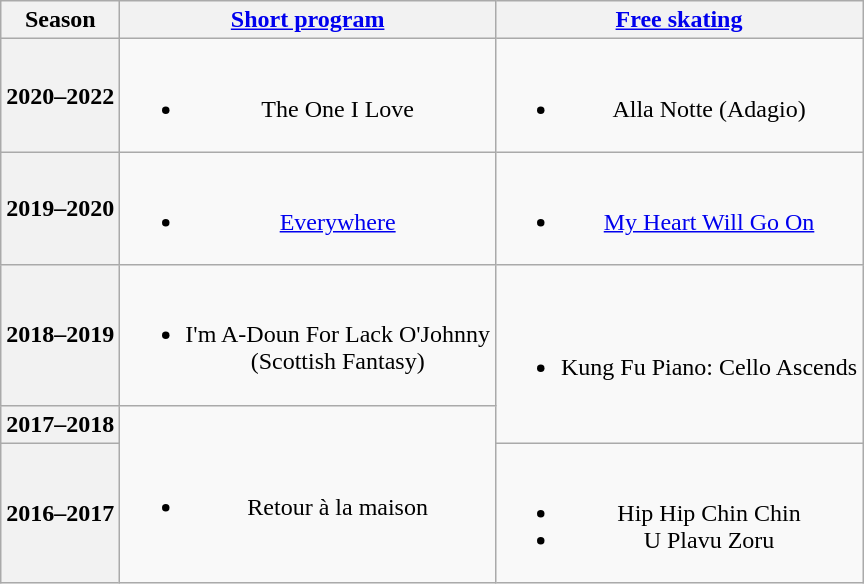<table class=wikitable style=text-align:center>
<tr>
<th>Season</th>
<th><a href='#'>Short program</a></th>
<th><a href='#'>Free skating</a></th>
</tr>
<tr>
<th>2020–2022 <br> </th>
<td><br><ul><li>The One I Love <br></li></ul></td>
<td><br><ul><li>Alla Notte (Adagio) <br></li></ul></td>
</tr>
<tr>
<th>2019–2020 <br> </th>
<td><br><ul><li><a href='#'>Everywhere</a> <br></li></ul></td>
<td><br><ul><li><a href='#'>My Heart Will Go On</a> <br></li></ul></td>
</tr>
<tr>
<th>2018–2019 <br> </th>
<td><br><ul><li>I'm A-Doun For Lack O'Johnny <br>(Scottish Fantasy) <br></li></ul></td>
<td rowspan="2"><br><ul><li>Kung Fu Piano: Cello Ascends <br></li></ul></td>
</tr>
<tr>
<th>2017–2018 <br> </th>
<td rowspan="2"><br><ul><li>Retour à la maison <br></li></ul></td>
</tr>
<tr>
<th>2016–2017 <br> </th>
<td><br><ul><li>Hip Hip Chin Chin <br></li><li>U Plavu Zoru <br></li></ul></td>
</tr>
</table>
